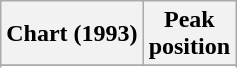<table class="wikitable sortable plainrowheaders">
<tr>
<th scope="col">Chart (1993)</th>
<th scope="col">Peak<br>position</th>
</tr>
<tr>
</tr>
<tr>
</tr>
<tr>
</tr>
<tr>
</tr>
</table>
